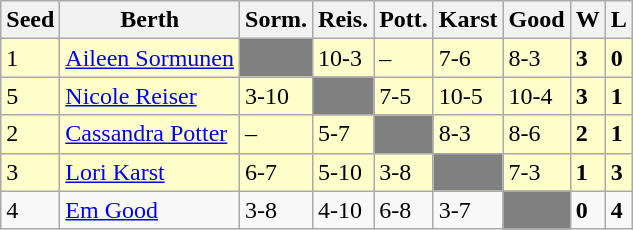<table class="wikitable">
<tr>
<th>Seed</th>
<th>Berth</th>
<th>Sorm.</th>
<th>Reis.</th>
<th>Pott.</th>
<th>Karst</th>
<th>Good</th>
<th><strong>W</strong></th>
<th><strong>L</strong></th>
</tr>
<tr bgcolor="#ffffcc">
<td>1</td>
<td> <a href='#'>Aileen Sormunen</a></td>
<td style="background:grey"></td>
<td>10-3</td>
<td>–</td>
<td>7-6</td>
<td>8-3</td>
<td><strong>3</strong></td>
<td><strong>0</strong></td>
</tr>
<tr bgcolor="#ffffcc">
<td>5</td>
<td> <a href='#'>Nicole Reiser</a></td>
<td>3-10</td>
<td style="background:grey"></td>
<td>7-5</td>
<td>10-5</td>
<td>10-4</td>
<td><strong>3</strong></td>
<td><strong>1</strong></td>
</tr>
<tr bgcolor="#ffffcc">
<td>2</td>
<td> <a href='#'>Cassandra Potter</a></td>
<td>–</td>
<td>5-7</td>
<td style="background:grey"></td>
<td>8-3</td>
<td>8-6</td>
<td><strong>2</strong></td>
<td><strong>1</strong></td>
</tr>
<tr bgcolor="#ffffcc">
<td>3</td>
<td> <a href='#'>Lori Karst</a></td>
<td>6-7</td>
<td>5-10</td>
<td>3-8</td>
<td style="background:grey"></td>
<td>7-3</td>
<td><strong>1</strong></td>
<td><strong>3</strong></td>
</tr>
<tr>
<td>4</td>
<td> <a href='#'>Em Good</a></td>
<td>3-8</td>
<td>4-10</td>
<td>6-8</td>
<td>3-7</td>
<td style="background:grey"></td>
<td><strong>0</strong></td>
<td><strong>4</strong></td>
</tr>
</table>
